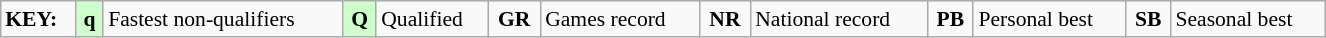<table class="wikitable" style="margin:0.5em auto; font-size:90%;position:relative;" width=70%>
<tr>
<td><strong>KEY:</strong></td>
<td bgcolor=ccffcc align=center><strong>q</strong></td>
<td>Fastest non-qualifiers</td>
<td bgcolor=ccffcc align=center><strong>Q</strong></td>
<td>Qualified</td>
<td align=center><strong>GR</strong></td>
<td>Games record</td>
<td align=center><strong>NR</strong></td>
<td>National record</td>
<td align=center><strong>PB</strong></td>
<td>Personal best</td>
<td align=center><strong>SB</strong></td>
<td>Seasonal best</td>
</tr>
</table>
